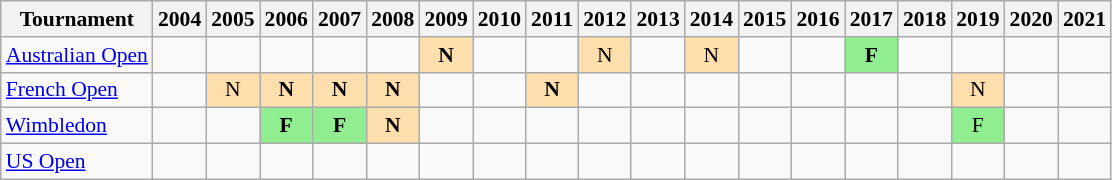<table class="wikitable" style="text-align:center; font-size:90%;"  border="1">
<tr>
<th>Tournament</th>
<th>2004</th>
<th>2005</th>
<th>2006</th>
<th>2007</th>
<th>2008</th>
<th>2009</th>
<th>2010</th>
<th>2011</th>
<th>2012</th>
<th>2013</th>
<th>2014</th>
<th>2015</th>
<th>2016</th>
<th>2017</th>
<th>2018</th>
<th>2019</th>
<th>2020</th>
<th>2021</th>
</tr>
<tr>
<td align="left"><a href='#'>Australian Open</a></td>
<td></td>
<td></td>
<td></td>
<td></td>
<td></td>
<td style="background:#ffdead;"><strong>N</strong></td>
<td></td>
<td></td>
<td style="background:#ffdead;">N</td>
<td></td>
<td style="background:#ffdead;">N</td>
<td></td>
<td></td>
<td style="background:lightgreen;"><strong>F</strong></td>
<td></td>
<td></td>
<td></td>
<td></td>
</tr>
<tr>
<td align="left"><a href='#'>French Open</a></td>
<td></td>
<td style="background:#ffdead;">N</td>
<td style="background:#ffdead;"><strong>N</strong></td>
<td style="background:#ffdead;"><strong>N</strong></td>
<td style="background:#ffdead;"><strong>N</strong></td>
<td></td>
<td></td>
<td style="background:#ffdead;"><strong>N</strong></td>
<td></td>
<td></td>
<td></td>
<td></td>
<td></td>
<td></td>
<td></td>
<td style="background:#ffdead;">N</td>
<td></td>
<td></td>
</tr>
<tr>
<td align="left"><a href='#'>Wimbledon</a></td>
<td></td>
<td></td>
<td style="background:lightgreen;"><strong>F</strong></td>
<td style="background:lightgreen;"><strong>F</strong></td>
<td style="background:#ffdead;"><strong>N</strong></td>
<td></td>
<td></td>
<td></td>
<td></td>
<td></td>
<td></td>
<td></td>
<td></td>
<td></td>
<td></td>
<td style="background:lightgreen;">F</td>
<td></td>
<td></td>
</tr>
<tr>
<td align="left"><a href='#'>US Open</a></td>
<td></td>
<td></td>
<td></td>
<td></td>
<td></td>
<td></td>
<td></td>
<td></td>
<td></td>
<td></td>
<td></td>
<td></td>
<td></td>
<td></td>
<td></td>
<td></td>
<td></td>
<td></td>
</tr>
</table>
